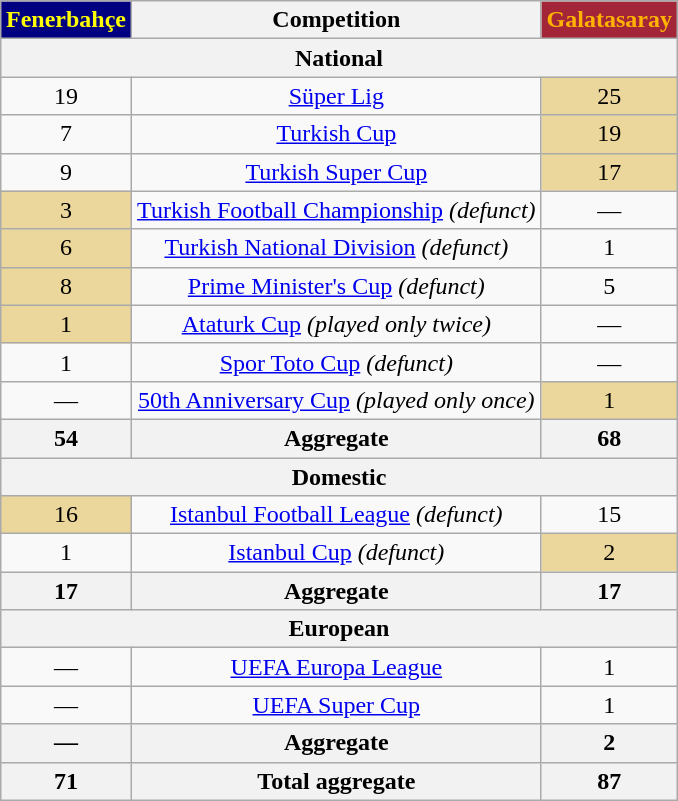<table class="wikitable sortable" style="width:auto; margin:auto;">
<tr>
<th style="color:yellow; background-color:navy;">Fenerbahçe</th>
<th>Competition</th>
<th style="color:#FFB300; background-color:#A32638;">Galatasaray</th>
</tr>
<tr>
<th colspan="3">National</th>
</tr>
<tr style="text-align:center;">
<td>19</td>
<td><a href='#'>Süper Lig</a></td>
<td style="background:#EBD79B">25</td>
</tr>
<tr style="text-align:center;">
<td>7</td>
<td><a href='#'>Turkish Cup</a></td>
<td style="background:#EBD79B">19</td>
</tr>
<tr style="text-align:center;">
<td>9</td>
<td><a href='#'>Turkish Super Cup</a></td>
<td style="background:#EBD79B">17</td>
</tr>
<tr style="text-align:center;">
<td style="background:#EBD79B">3</td>
<td><a href='#'>Turkish Football Championship</a> <em>(defunct)</em></td>
<td>—</td>
</tr>
<tr style="text-align:center;">
<td style="background:#EBD79B">6</td>
<td><a href='#'>Turkish National Division</a> <em>(defunct)</em></td>
<td>1</td>
</tr>
<tr style="text-align:center;">
<td style="background:#EBD79B">8</td>
<td><a href='#'>Prime Minister's Cup</a> <em>(defunct)</em></td>
<td>5</td>
</tr>
<tr style="text-align:center;">
<td style="background:#EBD79B">1</td>
<td><a href='#'>Ataturk Cup</a> <em>(played only twice)</em></td>
<td>—</td>
</tr>
<tr style="text-align:center;">
<td>1</td>
<td><a href='#'>Spor Toto Cup</a> <em>(defunct)</em></td>
<td>—</td>
</tr>
<tr style="text-align:center;">
<td>—</td>
<td><a href='#'>50th Anniversary Cup</a> <em>(played only once)</em></td>
<td style="background:#EBD79B">1</td>
</tr>
<tr align="center">
<th>54</th>
<th><strong>Aggregate</strong></th>
<th>68</th>
</tr>
<tr>
<th colspan="3">Domestic</th>
</tr>
<tr style="text-align:center;">
<td style="background:#EBD79B">16</td>
<td><a href='#'>Istanbul Football League</a> <em>(defunct)</em></td>
<td>15</td>
</tr>
<tr style="text-align:center;">
<td>1</td>
<td><a href='#'>Istanbul Cup</a> <em>(defunct)</em></td>
<td style="background:#EBD79B">2</td>
</tr>
<tr align="center">
<th>17</th>
<th><strong>Aggregate</strong></th>
<th>17</th>
</tr>
<tr>
<th colspan="3"><strong>European</strong></th>
</tr>
<tr style="text-align:center;">
<td>—</td>
<td><a href='#'>UEFA Europa League</a></td>
<td>1</td>
</tr>
<tr style="text-align:center;">
<td>—</td>
<td><a href='#'>UEFA Super Cup</a></td>
<td>1</td>
</tr>
<tr align="center">
<th>—</th>
<th><strong>Aggregate</strong></th>
<th>2</th>
</tr>
<tr align="center">
<th>71</th>
<th><strong>Total aggregate</strong></th>
<th>87</th>
</tr>
</table>
